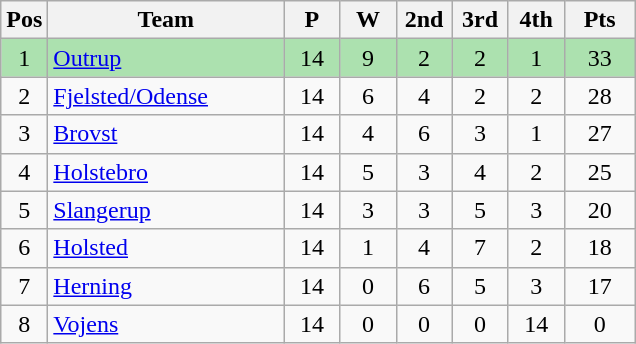<table class="wikitable" style="font-size: 100%">
<tr>
<th width=20>Pos</th>
<th width=150>Team</th>
<th width=30>P</th>
<th width=30>W</th>
<th width=30>2nd</th>
<th width=30>3rd</th>
<th width=30>4th</th>
<th width=40>Pts</th>
</tr>
<tr align=center style="background:#ACE1AF;">
<td>1</td>
<td align="left"><a href='#'>Outrup</a></td>
<td>14</td>
<td>9</td>
<td>2</td>
<td>2</td>
<td>1</td>
<td>33</td>
</tr>
<tr align=center>
<td>2</td>
<td align="left"><a href='#'>Fjelsted/Odense</a></td>
<td>14</td>
<td>6</td>
<td>4</td>
<td>2</td>
<td>2</td>
<td>28</td>
</tr>
<tr align=center>
<td>3</td>
<td align="left"><a href='#'>Brovst</a></td>
<td>14</td>
<td>4</td>
<td>6</td>
<td>3</td>
<td>1</td>
<td>27</td>
</tr>
<tr align=center>
<td>4</td>
<td align="left"><a href='#'>Holstebro</a></td>
<td>14</td>
<td>5</td>
<td>3</td>
<td>4</td>
<td>2</td>
<td>25</td>
</tr>
<tr align=center>
<td>5</td>
<td align="left"><a href='#'>Slangerup</a></td>
<td>14</td>
<td>3</td>
<td>3</td>
<td>5</td>
<td>3</td>
<td>20</td>
</tr>
<tr align=center>
<td>6</td>
<td align="left"><a href='#'>Holsted</a></td>
<td>14</td>
<td>1</td>
<td>4</td>
<td>7</td>
<td>2</td>
<td>18</td>
</tr>
<tr align=center>
<td>7</td>
<td align="left"><a href='#'>Herning</a></td>
<td>14</td>
<td>0</td>
<td>6</td>
<td>5</td>
<td>3</td>
<td>17</td>
</tr>
<tr align=center>
<td>8</td>
<td align="left"><a href='#'>Vojens</a></td>
<td>14</td>
<td>0</td>
<td>0</td>
<td>0</td>
<td>14</td>
<td>0</td>
</tr>
</table>
